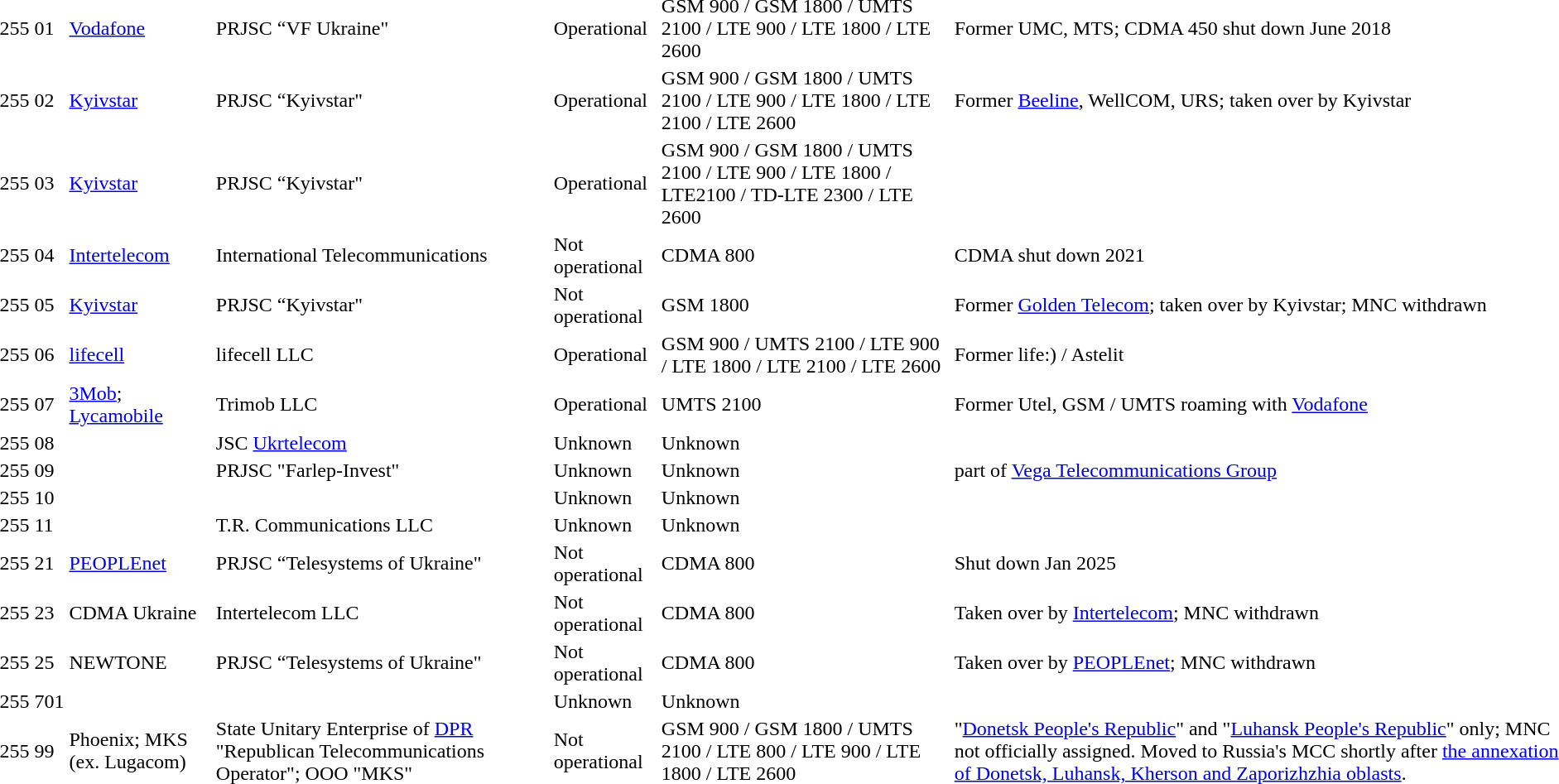<table>
<tr>
<td>255</td>
<td>01</td>
<td><a href='#'>Vodafone</a></td>
<td>PRJSC “VF Ukraine"</td>
<td>Operational</td>
<td>GSM 900 / GSM 1800 / UMTS 2100 / LTE 900 / LTE 1800 / LTE 2600</td>
<td>Former UMC, MTS; CDMA 450 shut down June 2018</td>
</tr>
<tr>
<td>255</td>
<td>02</td>
<td><a href='#'>Kyivstar</a></td>
<td>PRJSC “Kyivstar"</td>
<td>Operational</td>
<td>GSM 900 / GSM 1800 / UMTS 2100 / LTE 900 / LTE 1800 / LTE 2100 / LTE 2600</td>
<td>Former <a href='#'>Beeline</a>,  WellCOM, URS; taken over by Kyivstar</td>
</tr>
<tr>
<td>255</td>
<td>03</td>
<td><a href='#'>Kyivstar</a></td>
<td>PRJSC “Kyivstar"</td>
<td>Operational</td>
<td>GSM 900 / GSM 1800 / UMTS 2100 / LTE 900 / LTE 1800 / LTE2100 / TD-LTE 2300 / LTE 2600</td>
<td></td>
</tr>
<tr>
<td>255</td>
<td>04</td>
<td><a href='#'>Intertelecom</a></td>
<td>International Telecommunications</td>
<td>Not operational</td>
<td>CDMA 800</td>
<td>CDMA shut down 2021</td>
</tr>
<tr>
<td>255</td>
<td>05</td>
<td><a href='#'>Kyivstar</a></td>
<td>PRJSC “Kyivstar"</td>
<td>Not operational</td>
<td>GSM 1800</td>
<td>Former <a href='#'>Golden Telecom</a>; taken over by Kyivstar; MNC withdrawn</td>
</tr>
<tr>
<td>255</td>
<td>06</td>
<td><a href='#'>lifecell</a></td>
<td>lifecell LLC</td>
<td>Operational</td>
<td>GSM 900 / UMTS 2100 / LTE 900 / LTE 1800 / LTE 2100 / LTE 2600</td>
<td>Former life:) / Astelit</td>
</tr>
<tr>
<td>255</td>
<td>07</td>
<td><a href='#'>3Mob</a>; <a href='#'>Lycamobile</a></td>
<td>Trimob LLC</td>
<td>Operational</td>
<td>UMTS 2100</td>
<td>Former Utel, GSM / UMTS roaming with <a href='#'>Vodafone</a></td>
</tr>
<tr>
<td>255</td>
<td>08</td>
<td></td>
<td>JSC <a href='#'>Ukrtelecom</a></td>
<td>Unknown</td>
<td>Unknown</td>
<td></td>
</tr>
<tr>
<td>255</td>
<td>09</td>
<td></td>
<td>PRJSC "Farlep-Invest"</td>
<td>Unknown</td>
<td>Unknown</td>
<td>part of <a href='#'>Vega Telecommunications Group</a></td>
</tr>
<tr>
<td>255</td>
<td>10</td>
<td></td>
<td></td>
<td>Unknown</td>
<td>Unknown</td>
<td></td>
</tr>
<tr>
<td>255</td>
<td>11</td>
<td></td>
<td>T.R. Communications LLC</td>
<td>Unknown</td>
<td>Unknown</td>
<td></td>
</tr>
<tr>
<td>255</td>
<td>21</td>
<td><a href='#'>PEOPLEnet</a></td>
<td>PRJSC “Telesystems of Ukraine"</td>
<td>Not operational</td>
<td>CDMA 800</td>
<td> Shut down Jan 2025</td>
</tr>
<tr>
<td>255</td>
<td>23</td>
<td>CDMA Ukraine</td>
<td>Intertelecom LLC</td>
<td>Not operational</td>
<td>CDMA 800</td>
<td>Taken over by <a href='#'>Intertelecom</a>; MNC withdrawn</td>
</tr>
<tr>
<td>255</td>
<td>25</td>
<td>NEWTONE</td>
<td>PRJSC “Telesystems of Ukraine"</td>
<td>Not operational</td>
<td>CDMA 800</td>
<td>Taken over by <a href='#'>PEOPLEnet</a>; MNC withdrawn</td>
</tr>
<tr>
<td>255</td>
<td>701</td>
<td></td>
<td></td>
<td>Unknown</td>
<td>Unknown</td>
<td></td>
</tr>
<tr>
<td>255</td>
<td>99</td>
<td>Phoenix; MKS (ex. Lugacom)</td>
<td>State Unitary Enterprise of <a href='#'>DPR</a> "Republican Telecommunications Operator"; OOO "MKS"</td>
<td>Not operational</td>
<td>GSM 900 / GSM 1800 / UMTS 2100 / LTE 800 / LTE 900 / LTE 1800 / LTE 2600</td>
<td>"<a href='#'>Donetsk People's Republic</a>" and "<a href='#'>Luhansk People's Republic</a>" only; MNC not officially assigned. Moved to Russia's MCC shortly after <a href='#'>the annexation of Donetsk, Luhansk, Kherson and Zaporizhzhia oblasts</a>.</td>
</tr>
</table>
